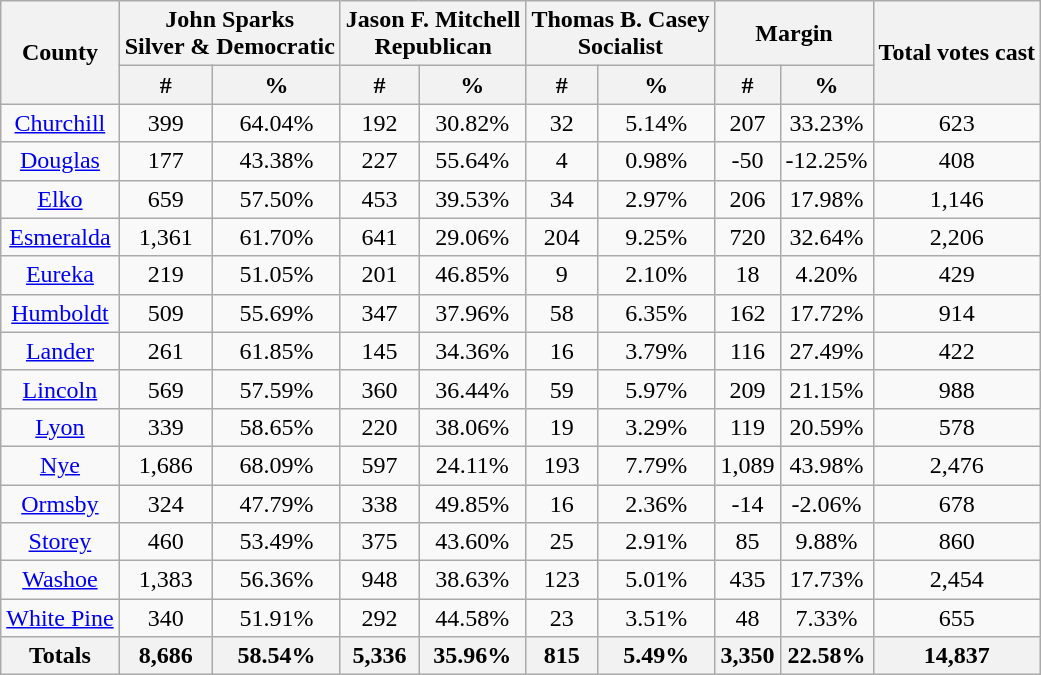<table class="wikitable sortable" style="text-align:center">
<tr>
<th rowspan="2">County</th>
<th style="text-align:center;" colspan="2">John Sparks<br>Silver & Democratic</th>
<th style="text-align:center;" colspan="2">Jason F. Mitchell<br>Republican</th>
<th style="text-align:center;" colspan="2">Thomas B. Casey<br>Socialist</th>
<th style="text-align:center;" colspan="2">Margin</th>
<th style="text-align:center;" rowspan="2">Total votes cast</th>
</tr>
<tr>
<th style="text-align:center;" data-sort-type="number">#</th>
<th style="text-align:center;" data-sort-type="number">%</th>
<th style="text-align:center;" data-sort-type="number">#</th>
<th style="text-align:center;" data-sort-type="number">%</th>
<th style="text-align:center;" data-sort-type="number">#</th>
<th style="text-align:center;" data-sort-type="number">%</th>
<th style="text-align:center;" data-sort-type="number">#</th>
<th style="text-align:center;" data-sort-type="number">%</th>
</tr>
<tr style="text-align:center;">
<td><a href='#'>Churchill</a></td>
<td>399</td>
<td>64.04%</td>
<td>192</td>
<td>30.82%</td>
<td>32</td>
<td>5.14%</td>
<td>207</td>
<td>33.23%</td>
<td>623</td>
</tr>
<tr style="text-align:center;">
<td><a href='#'>Douglas</a></td>
<td>177</td>
<td>43.38%</td>
<td>227</td>
<td>55.64%</td>
<td>4</td>
<td>0.98%</td>
<td>-50</td>
<td>-12.25%</td>
<td>408</td>
</tr>
<tr style="text-align:center;">
<td><a href='#'>Elko</a></td>
<td>659</td>
<td>57.50%</td>
<td>453</td>
<td>39.53%</td>
<td>34</td>
<td>2.97%</td>
<td>206</td>
<td>17.98%</td>
<td>1,146</td>
</tr>
<tr style="text-align:center;">
<td><a href='#'>Esmeralda</a></td>
<td>1,361</td>
<td>61.70%</td>
<td>641</td>
<td>29.06%</td>
<td>204</td>
<td>9.25%</td>
<td>720</td>
<td>32.64%</td>
<td>2,206</td>
</tr>
<tr style="text-align:center;">
<td><a href='#'>Eureka</a></td>
<td>219</td>
<td>51.05%</td>
<td>201</td>
<td>46.85%</td>
<td>9</td>
<td>2.10%</td>
<td>18</td>
<td>4.20%</td>
<td>429</td>
</tr>
<tr style="text-align:center;">
<td><a href='#'>Humboldt</a></td>
<td>509</td>
<td>55.69%</td>
<td>347</td>
<td>37.96%</td>
<td>58</td>
<td>6.35%</td>
<td>162</td>
<td>17.72%</td>
<td>914</td>
</tr>
<tr style="text-align:center;">
<td><a href='#'>Lander</a></td>
<td>261</td>
<td>61.85%</td>
<td>145</td>
<td>34.36%</td>
<td>16</td>
<td>3.79%</td>
<td>116</td>
<td>27.49%</td>
<td>422</td>
</tr>
<tr style="text-align:center;">
<td><a href='#'>Lincoln</a></td>
<td>569</td>
<td>57.59%</td>
<td>360</td>
<td>36.44%</td>
<td>59</td>
<td>5.97%</td>
<td>209</td>
<td>21.15%</td>
<td>988</td>
</tr>
<tr style="text-align:center;">
<td><a href='#'>Lyon</a></td>
<td>339</td>
<td>58.65%</td>
<td>220</td>
<td>38.06%</td>
<td>19</td>
<td>3.29%</td>
<td>119</td>
<td>20.59%</td>
<td>578</td>
</tr>
<tr style="text-align:center;">
<td><a href='#'>Nye</a></td>
<td>1,686</td>
<td>68.09%</td>
<td>597</td>
<td>24.11%</td>
<td>193</td>
<td>7.79%</td>
<td>1,089</td>
<td>43.98%</td>
<td>2,476</td>
</tr>
<tr style="text-align:center;">
<td><a href='#'>Ormsby</a></td>
<td>324</td>
<td>47.79%</td>
<td>338</td>
<td>49.85%</td>
<td>16</td>
<td>2.36%</td>
<td>-14</td>
<td>-2.06%</td>
<td>678</td>
</tr>
<tr style="text-align:center;">
<td><a href='#'>Storey</a></td>
<td>460</td>
<td>53.49%</td>
<td>375</td>
<td>43.60%</td>
<td>25</td>
<td>2.91%</td>
<td>85</td>
<td>9.88%</td>
<td>860</td>
</tr>
<tr style="text-align:center;">
<td><a href='#'>Washoe</a></td>
<td>1,383</td>
<td>56.36%</td>
<td>948</td>
<td>38.63%</td>
<td>123</td>
<td>5.01%</td>
<td>435</td>
<td>17.73%</td>
<td>2,454</td>
</tr>
<tr style="text-align:center;">
<td><a href='#'>White Pine</a></td>
<td>340</td>
<td>51.91%</td>
<td>292</td>
<td>44.58%</td>
<td>23</td>
<td>3.51%</td>
<td>48</td>
<td>7.33%</td>
<td>655</td>
</tr>
<tr style="text-align:center;">
<th>Totals</th>
<th>8,686</th>
<th>58.54%</th>
<th>5,336</th>
<th>35.96%</th>
<th>815</th>
<th>5.49%</th>
<th>3,350</th>
<th>22.58%</th>
<th>14,837</th>
</tr>
</table>
